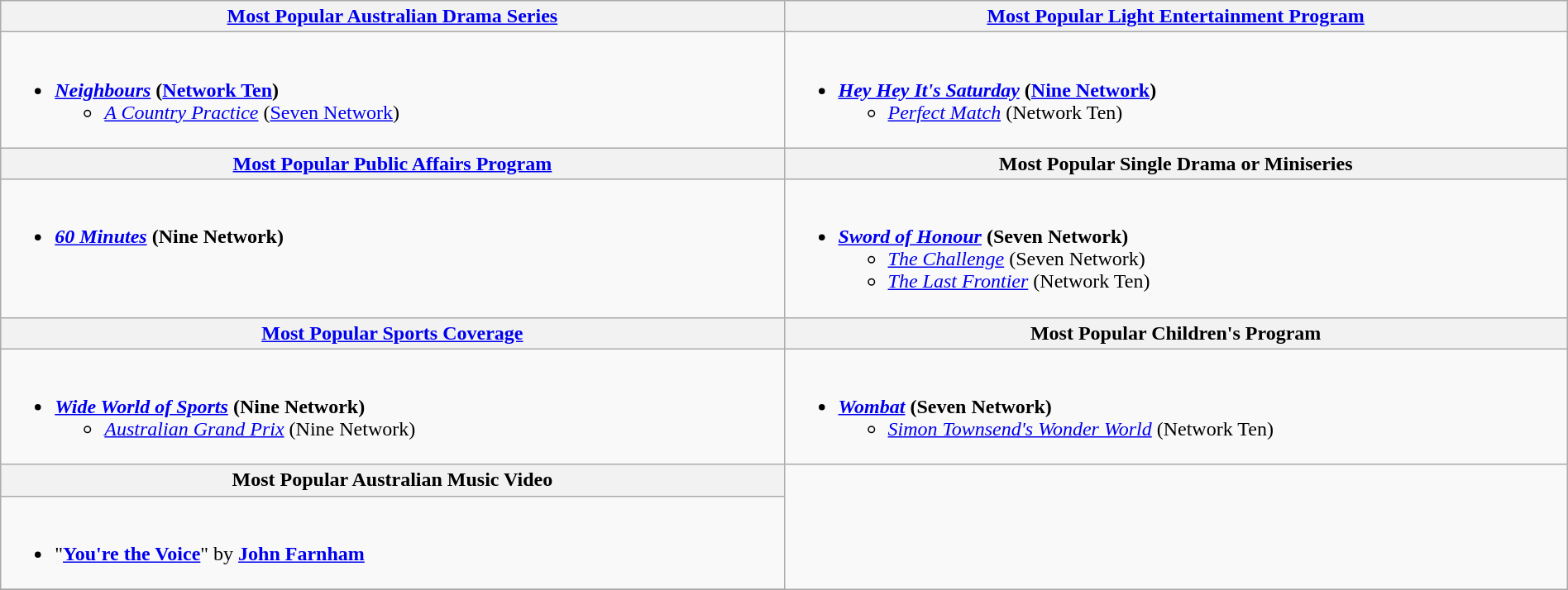<table class=wikitable width="100%">
<tr>
<th width="50%"><a href='#'>Most Popular Australian Drama Series</a></th>
<th width="50%"><a href='#'>Most Popular Light Entertainment Program</a></th>
</tr>
<tr>
<td valign="top"><br><ul><li><strong><em><a href='#'>Neighbours</a></em></strong> <strong>(<a href='#'>Network Ten</a>)</strong><ul><li><em><a href='#'>A Country Practice</a></em> (<a href='#'>Seven Network</a>)</li></ul></li></ul></td>
<td valign="top"><br><ul><li><strong><em><a href='#'>Hey Hey It's Saturday</a></em></strong> <strong>(<a href='#'>Nine Network</a>)</strong><ul><li><em><a href='#'>Perfect Match</a></em> (Network Ten)</li></ul></li></ul></td>
</tr>
<tr>
<th width="50%"><a href='#'>Most Popular Public Affairs Program</a></th>
<th width="50%">Most Popular Single Drama or Miniseries</th>
</tr>
<tr>
<td valign="top"><br><ul><li><strong><em><a href='#'>60 Minutes</a></em></strong> <strong>(Nine Network)</strong></li></ul></td>
<td valign="top"><br><ul><li><strong><em><a href='#'>Sword of Honour</a></em></strong> <strong>(Seven Network)</strong><ul><li><em><a href='#'>The Challenge</a></em> (Seven Network)</li><li><em><a href='#'>The Last Frontier</a></em> (Network Ten)</li></ul></li></ul></td>
</tr>
<tr>
<th width="50%"><a href='#'>Most Popular Sports Coverage</a></th>
<th width="50%">Most Popular Children's Program</th>
</tr>
<tr>
<td valign="top"><br><ul><li><strong><em><a href='#'>Wide World of Sports</a></em></strong> <strong>(Nine Network)</strong><ul><li><em><a href='#'>Australian Grand Prix</a></em> (Nine Network)</li></ul></li></ul></td>
<td valign="top"><br><ul><li><strong><em><a href='#'>Wombat</a></em></strong> <strong>(Seven Network)</strong><ul><li><em><a href='#'>Simon Townsend's Wonder World</a></em> (Network Ten)</li></ul></li></ul></td>
</tr>
<tr>
<th width="50%">Most Popular Australian Music Video</th>
</tr>
<tr>
<td valign="top"><br><ul><li>"<strong><a href='#'>You're the Voice</a></strong>" by <strong><a href='#'>John Farnham</a></strong></li></ul></td>
</tr>
<tr>
</tr>
</table>
